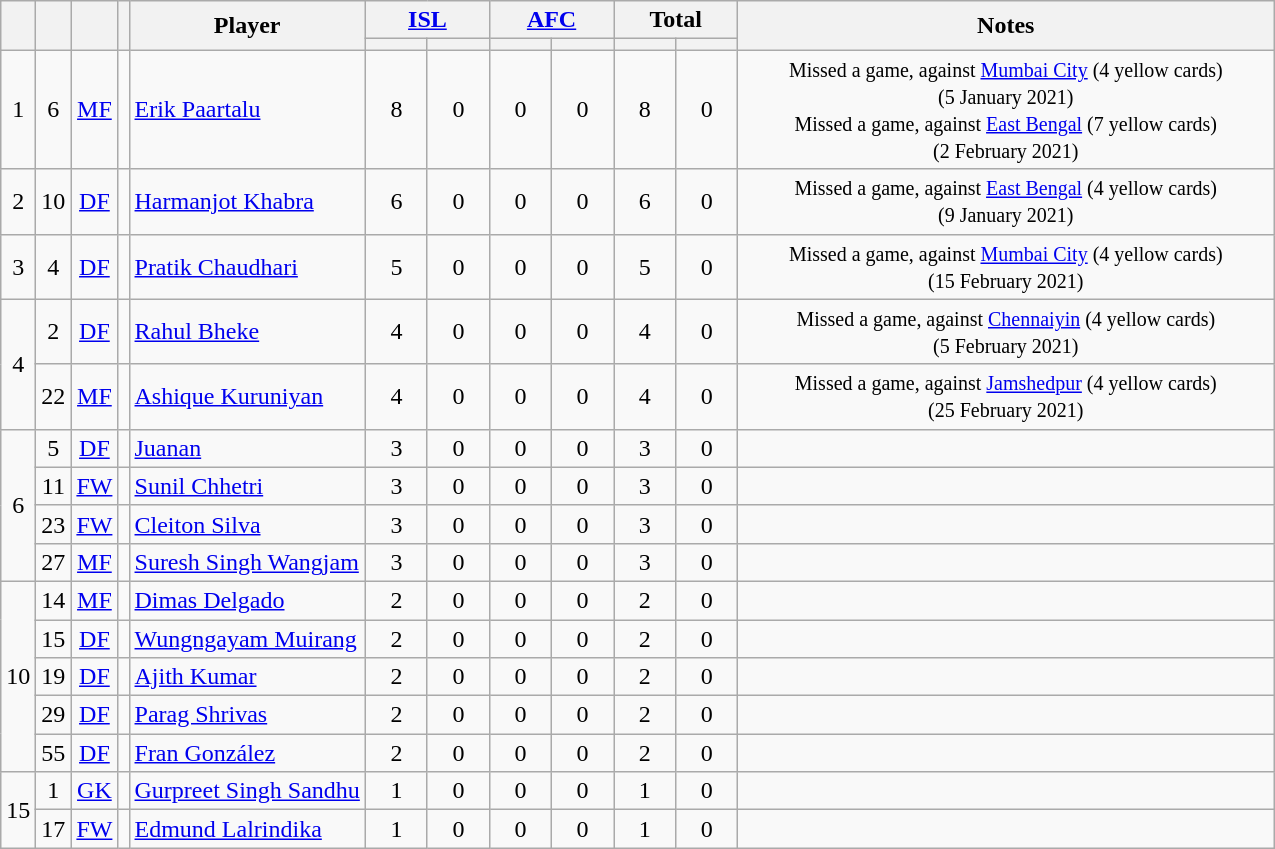<table class="wikitable" style="text-align:center;">
<tr>
<th rowspan="2" !width=15></th>
<th rowspan="2" !width=15></th>
<th rowspan="2" !width=15></th>
<th rowspan="2" !width=15></th>
<th rowspan="2">Player</th>
<th colspan="2"><a href='#'>ISL</a></th>
<th colspan="2"><a href='#'>AFC</a></th>
<th colspan="2">Total</th>
<th rowspan="2" style="width: 350px;">Notes</th>
</tr>
<tr>
<th width=34; background:#fe9;"></th>
<th width=34; background:#ff8888;"></th>
<th width=34; background:#fe9;"></th>
<th width=34; background:#ff8888;"></th>
<th width=34; background:#fe9;"></th>
<th width=34; background:#ff8888;"></th>
</tr>
<tr>
<td rowspan=1>1</td>
<td>6</td>
<td><a href='#'>MF</a></td>
<td></td>
<td style="text-align:left;"><a href='#'>Erik Paartalu</a></td>
<td>8</td>
<td>0</td>
<td>0</td>
<td>0</td>
<td>8</td>
<td>0</td>
<td><small>Missed a game, against <a href='#'>Mumbai City</a> (4 yellow cards)<br>(5 January 2021)</small><br><small>Missed a game, against <a href='#'>East Bengal</a> (7 yellow cards)<br>(2 February 2021)</small></td>
</tr>
<tr>
<td rowspan=1>2</td>
<td>10</td>
<td><a href='#'>DF</a></td>
<td></td>
<td style="text-align:left;"><a href='#'>Harmanjot Khabra</a></td>
<td>6</td>
<td>0</td>
<td>0</td>
<td>0</td>
<td>6</td>
<td>0</td>
<td><small>Missed a game, against <a href='#'>East Bengal</a> (4 yellow cards)<br>(9 January 2021)</small></td>
</tr>
<tr>
<td rowspan=1>3</td>
<td>4</td>
<td><a href='#'>DF</a></td>
<td></td>
<td style="text-align:left;"><a href='#'>Pratik Chaudhari</a></td>
<td>5</td>
<td>0</td>
<td>0</td>
<td>0</td>
<td>5</td>
<td>0</td>
<td><small>Missed a game, against <a href='#'>Mumbai City</a> (4 yellow cards)<br>(15 February 2021)</small></td>
</tr>
<tr>
<td rowspan=2>4</td>
<td>2</td>
<td><a href='#'>DF</a></td>
<td></td>
<td style="text-align:left;"><a href='#'>Rahul Bheke</a></td>
<td>4</td>
<td>0</td>
<td>0</td>
<td>0</td>
<td>4</td>
<td>0</td>
<td><small>Missed a game, against <a href='#'>Chennaiyin</a> (4 yellow cards)<br>(5 February 2021)</small></td>
</tr>
<tr>
<td>22</td>
<td><a href='#'>MF</a></td>
<td></td>
<td style="text-align:left;"><a href='#'>Ashique Kuruniyan</a></td>
<td>4</td>
<td>0</td>
<td>0</td>
<td>0</td>
<td>4</td>
<td>0</td>
<td><small>Missed a game, against <a href='#'>Jamshedpur</a> (4 yellow cards)<br>(25 February 2021)</small></td>
</tr>
<tr>
<td rowspan=4>6</td>
<td>5</td>
<td><a href='#'>DF</a></td>
<td></td>
<td style="text-align:left;"><a href='#'>Juanan</a></td>
<td>3</td>
<td>0</td>
<td>0</td>
<td>0</td>
<td>3</td>
<td>0</td>
<td></td>
</tr>
<tr>
<td>11</td>
<td><a href='#'>FW</a></td>
<td></td>
<td style="text-align:left;"><a href='#'>Sunil Chhetri</a></td>
<td>3</td>
<td>0</td>
<td>0</td>
<td>0</td>
<td>3</td>
<td>0</td>
<td></td>
</tr>
<tr>
<td>23</td>
<td><a href='#'>FW</a></td>
<td></td>
<td style="text-align:left;"><a href='#'>Cleiton Silva</a></td>
<td>3</td>
<td>0</td>
<td>0</td>
<td>0</td>
<td>3</td>
<td>0</td>
<td></td>
</tr>
<tr>
<td>27</td>
<td><a href='#'>MF</a></td>
<td></td>
<td style="text-align:left;"><a href='#'>Suresh Singh Wangjam</a></td>
<td>3</td>
<td>0</td>
<td>0</td>
<td>0</td>
<td>3</td>
<td>0</td>
<td></td>
</tr>
<tr>
<td rowspan=5>10</td>
<td>14</td>
<td><a href='#'>MF</a></td>
<td></td>
<td style="text-align:left;"><a href='#'>Dimas Delgado</a></td>
<td>2</td>
<td>0</td>
<td>0</td>
<td>0</td>
<td>2</td>
<td>0</td>
<td></td>
</tr>
<tr>
<td>15</td>
<td><a href='#'>DF</a></td>
<td></td>
<td style="text-align:left;"><a href='#'>Wungngayam Muirang</a></td>
<td>2</td>
<td>0</td>
<td>0</td>
<td>0</td>
<td>2</td>
<td>0</td>
<td></td>
</tr>
<tr>
<td>19</td>
<td><a href='#'>DF</a></td>
<td></td>
<td style="text-align:left;"><a href='#'>Ajith Kumar</a></td>
<td>2</td>
<td>0</td>
<td>0</td>
<td>0</td>
<td>2</td>
<td>0</td>
<td></td>
</tr>
<tr>
<td>29</td>
<td><a href='#'>DF</a></td>
<td></td>
<td style="text-align:left;"><a href='#'>Parag Shrivas</a></td>
<td>2</td>
<td>0</td>
<td>0</td>
<td>0</td>
<td>2</td>
<td>0</td>
<td></td>
</tr>
<tr>
<td>55</td>
<td><a href='#'>DF</a></td>
<td></td>
<td style="text-align:left;"><a href='#'>Fran González</a></td>
<td>2</td>
<td>0</td>
<td>0</td>
<td>0</td>
<td>2</td>
<td>0</td>
<td></td>
</tr>
<tr>
<td rowspan=2>15</td>
<td>1</td>
<td><a href='#'>GK</a></td>
<td></td>
<td style="text-align:left;"><a href='#'>Gurpreet Singh Sandhu</a></td>
<td>1</td>
<td>0</td>
<td>0</td>
<td>0</td>
<td>1</td>
<td>0</td>
<td></td>
</tr>
<tr>
<td>17</td>
<td><a href='#'>FW</a></td>
<td></td>
<td style="text-align:left;"><a href='#'>Edmund Lalrindika</a></td>
<td>1</td>
<td>0</td>
<td>0</td>
<td>0</td>
<td>1</td>
<td>0</td>
<td></td>
</tr>
</table>
